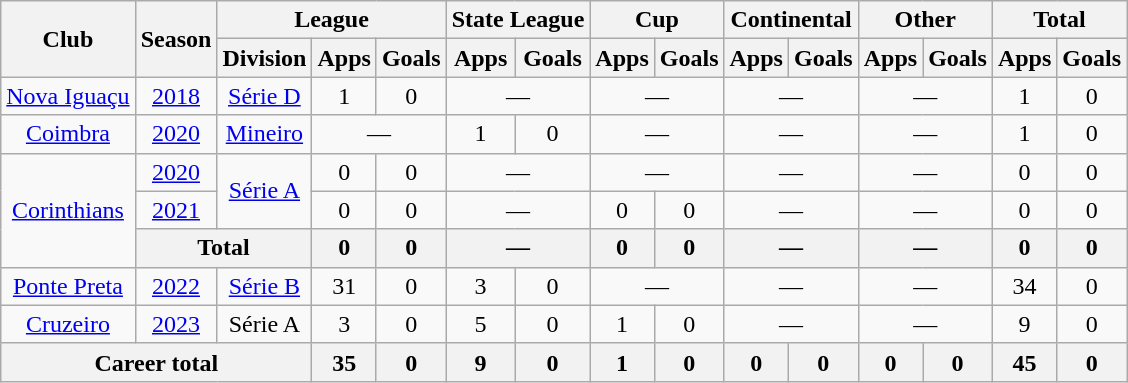<table class="wikitable" style="text-align: center;">
<tr>
<th rowspan="2">Club</th>
<th rowspan="2">Season</th>
<th colspan="3">League</th>
<th colspan="2">State League</th>
<th colspan="2">Cup</th>
<th colspan="2">Continental</th>
<th colspan="2">Other</th>
<th colspan="2">Total</th>
</tr>
<tr>
<th>Division</th>
<th>Apps</th>
<th>Goals</th>
<th>Apps</th>
<th>Goals</th>
<th>Apps</th>
<th>Goals</th>
<th>Apps</th>
<th>Goals</th>
<th>Apps</th>
<th>Goals</th>
<th>Apps</th>
<th>Goals</th>
</tr>
<tr>
<td valign="center"><a href='#'>Nova Iguaçu</a></td>
<td><a href='#'>2018</a></td>
<td><a href='#'>Série D</a></td>
<td>1</td>
<td>0</td>
<td colspan="2">—</td>
<td colspan="2">—</td>
<td colspan="2">—</td>
<td colspan="2">—</td>
<td>1</td>
<td>0</td>
</tr>
<tr>
<td valign="center"><a href='#'>Coimbra</a></td>
<td><a href='#'>2020</a></td>
<td><a href='#'>Mineiro</a></td>
<td colspan="2">—</td>
<td>1</td>
<td>0</td>
<td colspan="2">—</td>
<td colspan="2">—</td>
<td colspan="2">—</td>
<td>1</td>
<td>0</td>
</tr>
<tr>
<td rowspan="3" valign="center"><a href='#'>Corinthians</a></td>
<td><a href='#'>2020</a></td>
<td rowspan="2"><a href='#'>Série A</a></td>
<td>0</td>
<td>0</td>
<td colspan="2">—</td>
<td colspan="2">—</td>
<td colspan="2">—</td>
<td colspan="2">—</td>
<td>0</td>
<td>0</td>
</tr>
<tr>
<td><a href='#'>2021</a></td>
<td>0</td>
<td>0</td>
<td colspan="2">—</td>
<td>0</td>
<td>0</td>
<td colspan="2">—</td>
<td colspan="2">—</td>
<td>0</td>
<td>0</td>
</tr>
<tr>
<th colspan="2">Total</th>
<th>0</th>
<th>0</th>
<th colspan="2">—</th>
<th>0</th>
<th>0</th>
<th colspan="2">—</th>
<th colspan="2">—</th>
<th>0</th>
<th>0</th>
</tr>
<tr>
<td valign="center"><a href='#'>Ponte Preta</a></td>
<td><a href='#'>2022</a></td>
<td><a href='#'>Série B</a></td>
<td>31</td>
<td>0</td>
<td>3</td>
<td>0</td>
<td colspan="2">—</td>
<td colspan="2">—</td>
<td colspan="2">—</td>
<td>34</td>
<td>0</td>
</tr>
<tr>
<td valign="center"><a href='#'>Cruzeiro</a></td>
<td><a href='#'>2023</a></td>
<td>Série A</td>
<td>3</td>
<td>0</td>
<td>5</td>
<td>0</td>
<td>1</td>
<td>0</td>
<td colspan="2">—</td>
<td colspan="2">—</td>
<td>9</td>
<td>0</td>
</tr>
<tr>
<th colspan="3"><strong>Career total</strong></th>
<th>35</th>
<th>0</th>
<th>9</th>
<th>0</th>
<th>1</th>
<th>0</th>
<th>0</th>
<th>0</th>
<th>0</th>
<th>0</th>
<th>45</th>
<th>0</th>
</tr>
</table>
